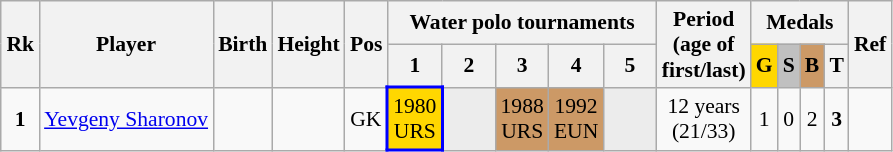<table class="wikitable sortable" style="text-align: center; font-size: 90%; margin-left: 1em;">
<tr>
<th rowspan="2">Rk</th>
<th rowspan="2">Player</th>
<th rowspan="2">Birth</th>
<th rowspan="2">Height</th>
<th rowspan="2">Pos</th>
<th colspan="5">Water polo tournaments</th>
<th rowspan="2">Period<br>(age of<br>first/last)</th>
<th colspan="4">Medals</th>
<th rowspan="2" class="unsortable">Ref</th>
</tr>
<tr>
<th>1</th>
<th style="width: 2em;" class="unsortable">2</th>
<th style="width: 2em;" class="unsortable">3</th>
<th style="width: 2em;" class="unsortable">4</th>
<th style="width: 2em;" class="unsortable">5</th>
<th style="background-color: gold;">G</th>
<th style="background-color: silver;">S</th>
<th style="background-color: #cc9966;">B</th>
<th>T</th>
</tr>
<tr>
<td><strong>1</strong></td>
<td style="text-align: left;" data-sort-value="Sharonov, Yevgeny"><a href='#'>Yevgeny Sharonov</a></td>
<td></td>
<td></td>
<td>GK</td>
<td style="border: 2px solid blue; background-color: gold;">1980<br>URS</td>
<td style="background-color: #ececec;"></td>
<td style="background-color: #cc9966;">1988<br>URS</td>
<td style="background-color: #cc9966;">1992<br>EUN</td>
<td style="background-color: #ececec;"></td>
<td>12 years<br>(21/33)</td>
<td>1</td>
<td>0</td>
<td>2</td>
<td><strong>3</strong></td>
<td></td>
</tr>
</table>
